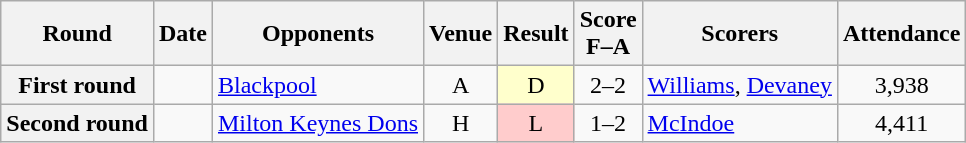<table class="wikitable plainrowheaders sortable" style="text-align:center">
<tr>
<th scope="col">Round</th>
<th scope="col">Date</th>
<th scope="col">Opponents</th>
<th scope="col">Venue</th>
<th scope="col">Result</th>
<th scope="col">Score<br>F–A</th>
<th scope="col" class="unsortable">Scorers</th>
<th scope="col">Attendance</th>
</tr>
<tr>
<th scope="row">First round</th>
<td align="left"></td>
<td align="left"><a href='#'>Blackpool</a></td>
<td>A</td>
<td bgcolor="#FFFFCC">D</td>
<td>2–2 </td>
<td align="left"><a href='#'>Williams</a>, <a href='#'>Devaney</a></td>
<td>3,938</td>
</tr>
<tr>
<th scope="row">Second round</th>
<td align="left"></td>
<td align="left"><a href='#'>Milton Keynes Dons</a></td>
<td>H</td>
<td bgcolor="#FFCCCC">L</td>
<td>1–2</td>
<td align="left"><a href='#'>McIndoe</a></td>
<td>4,411</td>
</tr>
</table>
